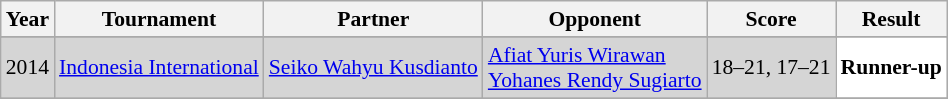<table class="sortable wikitable" style="font-size: 90%;">
<tr>
<th>Year</th>
<th>Tournament</th>
<th>Partner</th>
<th>Opponent</th>
<th>Score</th>
<th>Result</th>
</tr>
<tr>
</tr>
<tr style="background:#D5D5D5">
<td align="center">2014</td>
<td align="left"><a href='#'>Indonesia International</a></td>
<td align="left"> <a href='#'>Seiko Wahyu Kusdianto</a></td>
<td align="left"> <a href='#'>Afiat Yuris Wirawan</a><br> <a href='#'>Yohanes Rendy Sugiarto</a></td>
<td align="left">18–21, 17–21</td>
<td style="text-align:left; background:white"> <strong>Runner-up</strong></td>
</tr>
<tr>
</tr>
</table>
